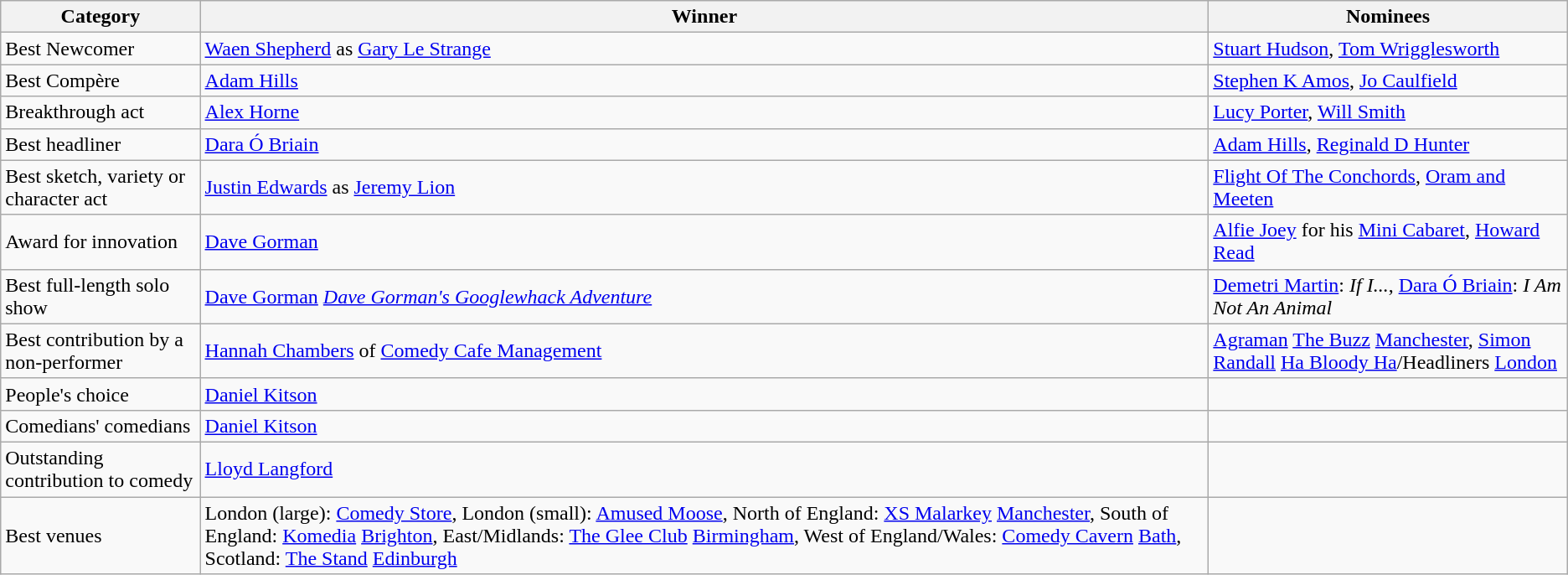<table class="wikitable">
<tr>
<th>Category</th>
<th>Winner</th>
<th>Nominees</th>
</tr>
<tr>
<td>Best Newcomer</td>
<td><a href='#'>Waen Shepherd</a> as <a href='#'>Gary Le Strange</a></td>
<td><a href='#'>Stuart Hudson</a>, <a href='#'>Tom Wrigglesworth</a></td>
</tr>
<tr>
<td>Best Compère</td>
<td><a href='#'>Adam Hills</a></td>
<td><a href='#'>Stephen K Amos</a>, <a href='#'>Jo Caulfield</a></td>
</tr>
<tr>
<td>Breakthrough act</td>
<td><a href='#'>Alex Horne</a></td>
<td><a href='#'>Lucy Porter</a>, <a href='#'>Will Smith</a></td>
</tr>
<tr>
<td>Best headliner</td>
<td><a href='#'>Dara Ó Briain</a></td>
<td><a href='#'>Adam Hills</a>, <a href='#'>Reginald D Hunter</a></td>
</tr>
<tr>
<td>Best sketch, variety or character act</td>
<td><a href='#'>Justin Edwards</a> as <a href='#'>Jeremy Lion</a></td>
<td><a href='#'>Flight Of The Conchords</a>, <a href='#'>Oram and Meeten</a></td>
</tr>
<tr>
<td>Award for innovation</td>
<td><a href='#'>Dave Gorman</a></td>
<td><a href='#'>Alfie Joey</a> for his <a href='#'>Mini Cabaret</a>, <a href='#'>Howard Read</a></td>
</tr>
<tr>
<td>Best full-length solo show</td>
<td><a href='#'>Dave Gorman</a> <em><a href='#'>Dave Gorman's Googlewhack Adventure</a></em></td>
<td><a href='#'>Demetri Martin</a>: <em>If I...</em>, <a href='#'>Dara Ó Briain</a>: <em>I Am Not An Animal</em></td>
</tr>
<tr>
<td>Best contribution by a non-performer</td>
<td><a href='#'>Hannah Chambers</a> of <a href='#'>Comedy Cafe Management</a></td>
<td><a href='#'>Agraman</a> <a href='#'>The Buzz</a> <a href='#'>Manchester</a>, <a href='#'>Simon Randall</a> <a href='#'>Ha Bloody Ha</a>/Headliners <a href='#'>London</a></td>
</tr>
<tr>
<td>People's choice</td>
<td><a href='#'>Daniel Kitson</a></td>
<td></td>
</tr>
<tr>
<td>Comedians' comedians</td>
<td><a href='#'>Daniel Kitson</a></td>
<td></td>
</tr>
<tr>
<td>Outstanding contribution to comedy</td>
<td><a href='#'>Lloyd Langford</a></td>
<td></td>
</tr>
<tr>
<td>Best venues</td>
<td>London (large): <a href='#'>Comedy Store</a>, London (small): <a href='#'>Amused Moose</a>, North of England: <a href='#'>XS Malarkey</a> <a href='#'>Manchester</a>, South of England: <a href='#'>Komedia</a> <a href='#'>Brighton</a>, East/Midlands: <a href='#'>The Glee Club</a> <a href='#'>Birmingham</a>, West of England/Wales: <a href='#'>Comedy Cavern</a> <a href='#'>Bath</a>, Scotland: <a href='#'>The Stand</a> <a href='#'>Edinburgh</a></td>
<td></td>
</tr>
</table>
